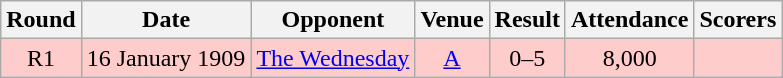<table class="wikitable" style="font-size:100%; text-align:center">
<tr>
<th>Round</th>
<th>Date</th>
<th>Opponent</th>
<th>Venue</th>
<th>Result</th>
<th>Attendance</th>
<th>Scorers</th>
</tr>
<tr style="background-color: #FFCCCC;">
<td>R1</td>
<td>16 January 1909</td>
<td><a href='#'>The Wednesday</a></td>
<td><a href='#'>A</a></td>
<td>0–5</td>
<td>8,000</td>
<td></td>
</tr>
</table>
